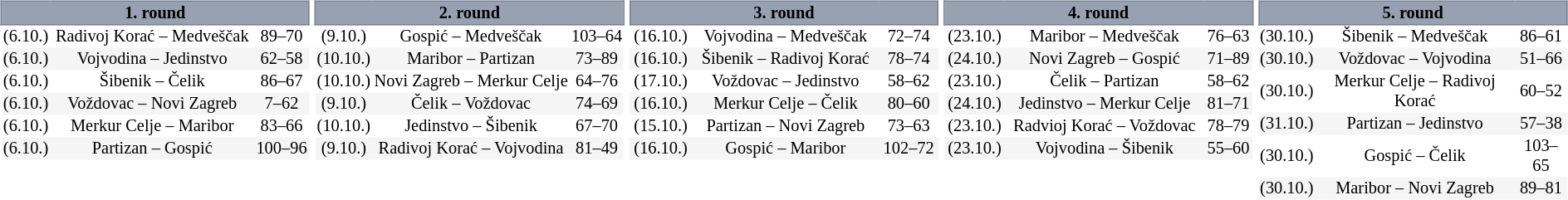<table width=100%>
<tr>
<td width=20% valign="top"><br><table border=0 cellspacing=0 cellpadding=1em style="font-size: 85%; border-collapse: collapse;" width=100%>
<tr>
<td colspan=5 bgcolor=#98A1B2 style="border:1px solid #7A8392;text-align:center;"><span><strong>1. round</strong></span></td>
</tr>
<tr align=center bgcolor=#FFFFFF>
<td>(6.10.)</td>
<td>Radivoj Korać – Medveščak</td>
<td>89–70</td>
</tr>
<tr align=center bgcolor=#F5F5F5>
<td>(6.10.)</td>
<td>Vojvodina – Jedinstvo</td>
<td>62–58</td>
</tr>
<tr align=center bgcolor=#FFFFFF>
<td>(6.10.)</td>
<td>Šibenik – Čelik</td>
<td>86–67</td>
</tr>
<tr align=center bgcolor=#F5F5F5>
<td>(6.10.)</td>
<td>Voždovac – Novi Zagreb</td>
<td>7–62</td>
</tr>
<tr align=center bgcolor=#FFFFFF>
<td>(6.10.)</td>
<td>Merkur Celje – Maribor</td>
<td>83–66</td>
</tr>
<tr align=center bgcolor=#F5F5F5>
<td>(6.10.)</td>
<td>Partizan – Gospić</td>
<td>100–96</td>
</tr>
</table>
</td>
<td width=20% valign="top"><br><table border=0 cellspacing=0 cellpadding=1em style="font-size: 85%; border-collapse: collapse;" width=100%>
<tr>
<td colspan=5 bgcolor=#98A1B2 style="border:1px solid #7A8392;text-align:center;"><span><strong>2. round</strong></span></td>
</tr>
<tr align=center bgcolor=#FFFFFF>
<td>(9.10.)</td>
<td>Gospić – Medveščak</td>
<td>103–64</td>
</tr>
<tr align=center bgcolor=#F5F5F5>
<td>(10.10.)</td>
<td>Maribor – Partizan</td>
<td>73–89</td>
</tr>
<tr align=center bgcolor=#FFFFFF>
<td>(10.10.)</td>
<td>Novi Zagreb – Merkur Celje</td>
<td>64–76</td>
</tr>
<tr align=center bgcolor=#F5F5F5>
<td>(9.10.)</td>
<td>Čelik – Voždovac</td>
<td>74–69</td>
</tr>
<tr align=center bgcolor=#FFFFFF>
<td>(10.10.)</td>
<td>Jedinstvo – Šibenik</td>
<td>67–70</td>
</tr>
<tr align=center bgcolor=#F5F5F5>
<td>(9.10.)</td>
<td>Radivoj Korać – Vojvodina</td>
<td>81–49</td>
</tr>
</table>
</td>
<td width=20% valign="top"><br><table border=0 cellspacing=0 cellpadding=1em style="font-size: 85%; border-collapse: collapse;" width=100%>
<tr>
<td colspan=5 bgcolor=#98A1B2 style="border:1px solid #7A8392;text-align:center;"><span><strong>3. round</strong></span></td>
</tr>
<tr align=center bgcolor=#FFFFFF>
<td>(16.10.)</td>
<td>Vojvodina – Medveščak</td>
<td>72–74</td>
</tr>
<tr align=center bgcolor=#F5F5F5>
<td>(16.10.)</td>
<td>Šibenik – Radivoj Korać</td>
<td>78–74</td>
</tr>
<tr align=center bgcolor=#FFFFFF>
<td>(17.10.)</td>
<td>Voždovac – Jedinstvo</td>
<td>58–62</td>
</tr>
<tr align=center bgcolor=#F5F5F5>
<td>(16.10.)</td>
<td>Merkur Celje – Čelik</td>
<td>80–60</td>
</tr>
<tr align=center bgcolor=#FFFFFF>
<td>(15.10.)</td>
<td>Partizan – Novi Zagreb</td>
<td>73–63</td>
</tr>
<tr align=center bgcolor=#F5F5F5>
<td>(16.10.)</td>
<td>Gospić – Maribor</td>
<td>102–72</td>
</tr>
</table>
</td>
<td width=20% valign="top"><br><table border=0 cellspacing=0 cellpadding=1em style="font-size: 85%; border-collapse: collapse;" width=100%>
<tr>
<td colspan=5 bgcolor=#98A1B2 style="border:1px solid #7A8392;text-align:center;"><span><strong>4. round</strong></span></td>
</tr>
<tr align=center bgcolor=#FFFFFF>
<td>(23.10.)</td>
<td>Maribor – Medveščak</td>
<td>76–63</td>
</tr>
<tr align=center bgcolor=#F5F5F5>
<td>(24.10.)</td>
<td>Novi Zagreb – Gospić</td>
<td>71–89</td>
</tr>
<tr align=center bgcolor=#FFFFFF>
<td>(23.10.)</td>
<td>Čelik – Partizan</td>
<td>58–62</td>
</tr>
<tr align=center bgcolor=#F5F5F5>
<td>(24.10.)</td>
<td>Jedinstvo – Merkur Celje</td>
<td>81–71</td>
</tr>
<tr align=center bgcolor=#FFFFFF>
<td>(23.10.)</td>
<td>Radvioj Korać – Voždovac</td>
<td>78–79</td>
</tr>
<tr align=center bgcolor=#F5F5F5>
<td>(23.10.)</td>
<td>Vojvodina – Šibenik</td>
<td>55–60</td>
</tr>
</table>
</td>
<td width=20% valign="top"><br><table border=0 cellspacing=0 cellpadding=1em style="font-size: 85%; border-collapse: collapse;" width=100%>
<tr>
<td colspan=5 bgcolor=#98A1B2 style="border:1px solid #7A8392;text-align:center;"><span><strong>5. round</strong> </span></td>
</tr>
<tr align=center bgcolor=#FFFFFF>
<td>(30.10.)</td>
<td>Šibenik – Medveščak</td>
<td>86–61</td>
</tr>
<tr align=center bgcolor=#F5F5F5>
<td>(30.10.)</td>
<td>Voždovac – Vojvodina</td>
<td>51–66</td>
</tr>
<tr align=center bgcolor=#FFFFFF>
<td>(30.10.)</td>
<td>Merkur Celje – Radivoj Korać</td>
<td>60–52</td>
</tr>
<tr align=center bgcolor=#F5F5F5>
<td>(31.10.)</td>
<td>Partizan – Jedinstvo</td>
<td>57–38</td>
</tr>
<tr align=center bgcolor=#FFFFFF>
<td>(30.10.)</td>
<td>Gospić – Čelik</td>
<td>103–65</td>
</tr>
<tr align=center bgcolor=#F5F5F5>
<td>(30.10.)</td>
<td>Maribor – Novi Zagreb</td>
<td>89–81</td>
</tr>
</table>
</td>
</tr>
</table>
